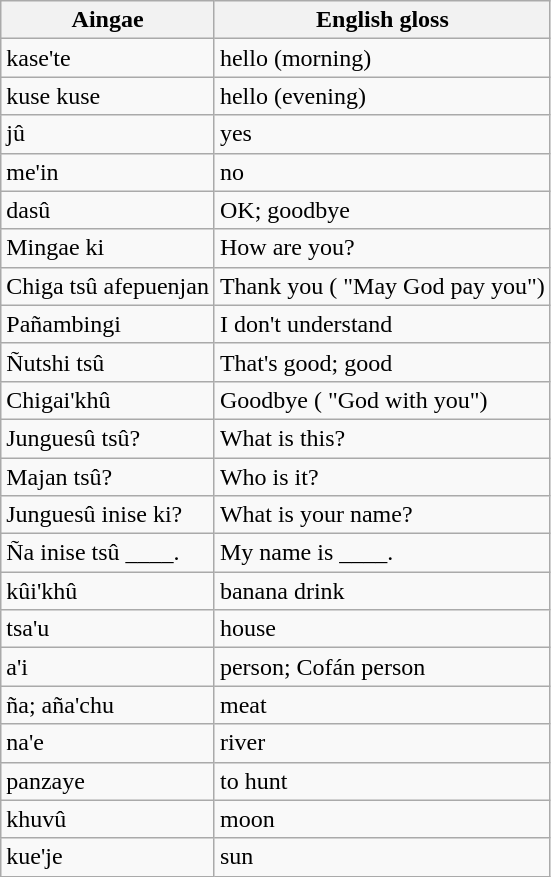<table class="wikitable">
<tr>
<th>Aingae</th>
<th>English gloss</th>
</tr>
<tr>
<td>kase'te</td>
<td>hello (morning)</td>
</tr>
<tr>
<td>kuse kuse</td>
<td>hello (evening)</td>
</tr>
<tr>
<td>jû</td>
<td>yes</td>
</tr>
<tr>
<td>me'in</td>
<td>no</td>
</tr>
<tr>
<td>dasû</td>
<td>OK; goodbye</td>
</tr>
<tr>
<td>Mingae ki</td>
<td>How are you?</td>
</tr>
<tr>
<td>Chiga tsû afepuenjan</td>
<td>Thank you ( "May God pay you")</td>
</tr>
<tr>
<td>Pañambingi</td>
<td>I don't understand</td>
</tr>
<tr>
<td>Ñutshi tsû</td>
<td>That's good; good</td>
</tr>
<tr>
<td>Chigai'khû</td>
<td>Goodbye ( "God with you")</td>
</tr>
<tr>
<td>Junguesû tsû?</td>
<td>What is this?</td>
</tr>
<tr>
<td>Majan tsû?</td>
<td>Who is it?</td>
</tr>
<tr>
<td>Junguesû inise ki?</td>
<td>What is your name?</td>
</tr>
<tr>
<td>Ña inise tsû ____.</td>
<td>My name is ____.</td>
</tr>
<tr>
<td>kûi'khû</td>
<td>banana drink</td>
</tr>
<tr>
<td>tsa'u</td>
<td>house</td>
</tr>
<tr>
<td>a'i</td>
<td>person; Cofán person</td>
</tr>
<tr>
<td>ña; aña'chu</td>
<td>meat</td>
</tr>
<tr>
<td>na'e</td>
<td>river</td>
</tr>
<tr>
<td>panzaye</td>
<td>to hunt</td>
</tr>
<tr>
<td>khuvû</td>
<td>moon</td>
</tr>
<tr>
<td>kue'je</td>
<td>sun</td>
</tr>
</table>
